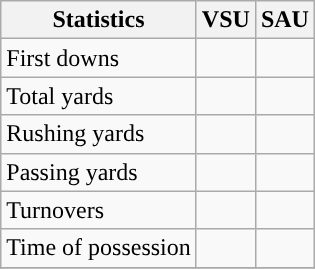<table class="wikitable" style="float: left;">
<tr>
<th>Statistics</th>
<th>VSU</th>
<th>SAU</th>
</tr>
<tr>
<td>First downs</td>
<td></td>
<td></td>
</tr>
<tr>
<td>Total yards</td>
<td></td>
<td></td>
</tr>
<tr>
<td>Rushing yards</td>
<td></td>
<td></td>
</tr>
<tr>
<td>Passing yards</td>
<td></td>
<td></td>
</tr>
<tr>
<td>Turnovers</td>
<td></td>
<td></td>
</tr>
<tr>
<td>Time of possession</td>
<td></td>
<td></td>
</tr>
<tr>
</tr>
</table>
